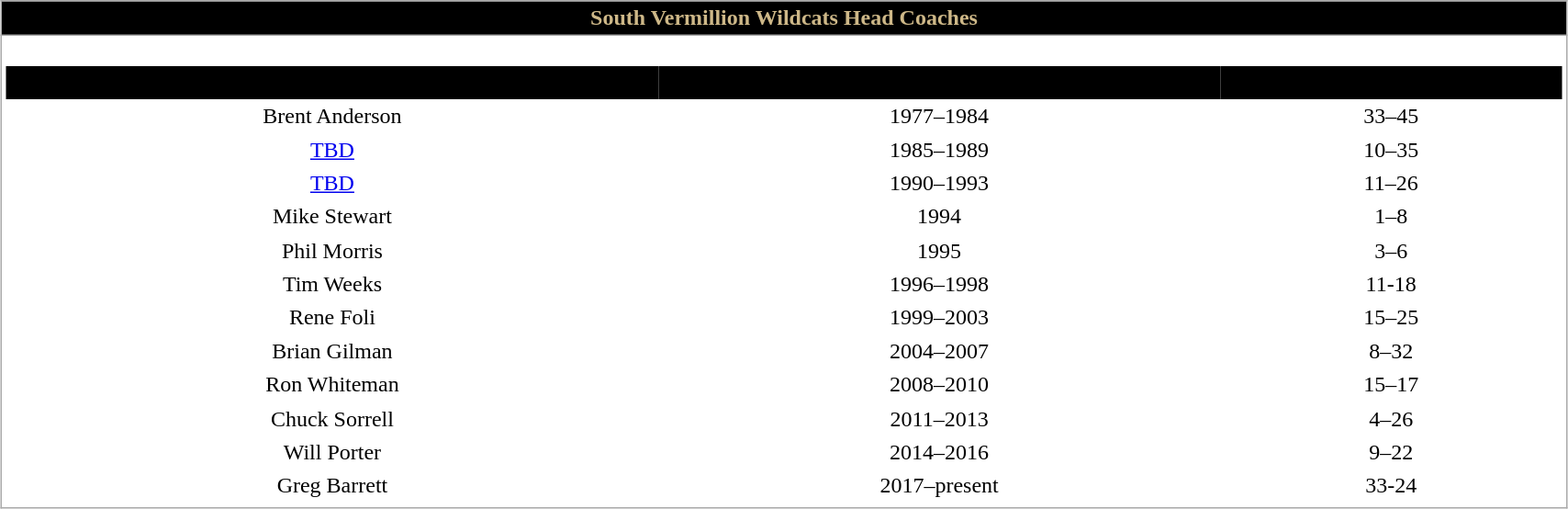<table class="wikitable collapsible" cellpadding="0" border="0" cellspacing="0" style="margin:1em auto; width:90%;">
<tr>
<th colspan="4" style="background:#000000; color:#CEB888">South Vermillion Wildcats Head Coaches</th>
</tr>
<tr valign="top" style="background: white">
<td align="center" valign="top"><br><table cellpadding="4" border="0" cellspacing="0" width="100%">
<tr>
<th style ="background: #000000; border: 0px; text-align:center"><span>Name</span></th>
<th style ="background: #000000; border: 0px; text-align:center"><span>Seasons</span></th>
<th style ="background: #000000; border: 0px; text-align:center"><span>Record</span></th>
</tr>
<tr align="center">
<td style="border:0;">Brent Anderson</td>
<td style="border:0;">1977–1984</td>
<td style="border:0;">33–45</td>
</tr>
<tr align="center">
<td style="border:0;"><a href='#'>TBD</a></td>
<td style="border:0;">1985–1989</td>
<td style="border:0;">10–35</td>
</tr>
<tr align="center">
<td style="border:0;"><a href='#'>TBD</a></td>
<td style="border:0;">1990–1993</td>
<td style="border:0;">11–26</td>
</tr>
<tr align="center">
<td style="border:0;">Mike Stewart</td>
<td style="border:0;">1994</td>
<td style="border:0;">1–8</td>
</tr>
<tr align="center">
<td style="border:0;">Phil Morris</td>
<td style="border:0;">1995</td>
<td style="border:0;">3–6</td>
</tr>
<tr align="center">
<td style="border:0;">Tim Weeks</td>
<td style="border:0;">1996–1998</td>
<td style="border:0;">11-18</td>
</tr>
<tr align="center">
<td style="border:0;">Rene Foli</td>
<td style="border:0;">1999–2003</td>
<td style="border:0;">15–25</td>
</tr>
<tr align="center">
<td style="border:0;">Brian Gilman</td>
<td style="border:0;">2004–2007</td>
<td style="border:0;">8–32</td>
</tr>
<tr align="center">
<td style="border:0;">Ron Whiteman</td>
<td style="border:0;">2008–2010</td>
<td style="border:0;">15–17</td>
</tr>
<tr align="center">
<td style="border:0;">Chuck Sorrell</td>
<td style="border:0;">2011–2013</td>
<td style="border:0;">4–26</td>
</tr>
<tr align="center">
<td style="border:0;">Will Porter</td>
<td style="border:0;">2014–2016</td>
<td style="border:0;">9–22</td>
</tr>
<tr align="center">
<td style="border:0;">Greg Barrett</td>
<td style="border:0;">2017–present</td>
<td style="border:0;">33-24</td>
</tr>
</table>
</td>
</tr>
</table>
